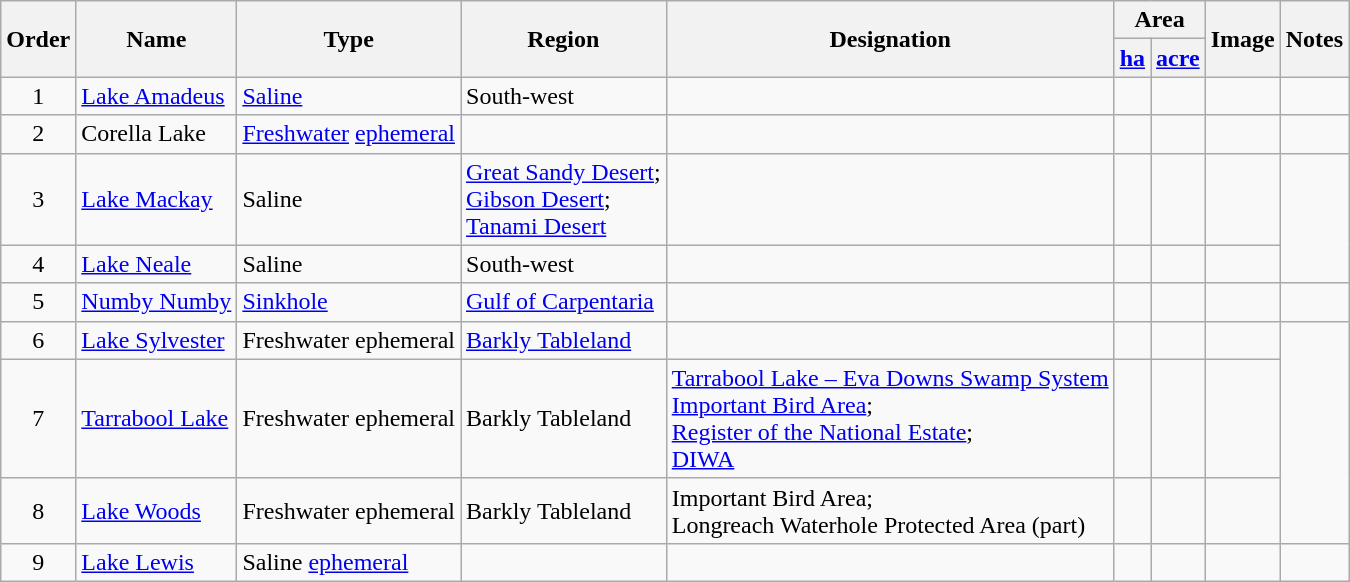<table class="wikitable sortable">
<tr>
<th scope="col" rowspan=2>Order</th>
<th scope="col" rowspan=2>Name</th>
<th scope="col" rowspan=2>Type</th>
<th scope="col" rowspan=2>Region</th>
<th scope="col" rowspan=2>Designation</th>
<th scope="col" colspan=2>Area</th>
<th scope="col" rowspan=2>Image</th>
<th scope="col" rowspan=2>Notes</th>
</tr>
<tr>
<th scope="col"><a href='#'>ha</a></th>
<th scope="col"><a href='#'>acre</a></th>
</tr>
<tr>
<td align=center>1</td>
<td><a href='#'>Lake Amadeus</a></td>
<td><a href='#'>Saline</a></td>
<td>South-west</td>
<td></td>
<td></td>
<td></td>
<td></td>
</tr>
<tr>
<td align=center>2</td>
<td>Corella Lake</td>
<td><a href='#'>Freshwater</a> <a href='#'>ephemeral</a></td>
<td></td>
<td></td>
<td></td>
<td></td>
<td></td>
<td></td>
</tr>
<tr>
<td align=center>3</td>
<td><a href='#'>Lake Mackay</a></td>
<td>Saline</td>
<td><a href='#'>Great Sandy Desert</a>;<br><a href='#'>Gibson Desert</a>;<br><a href='#'>Tanami Desert</a></td>
<td></td>
<td></td>
<td></td>
<td></td>
</tr>
<tr>
<td align=center>4</td>
<td><a href='#'>Lake Neale</a></td>
<td>Saline</td>
<td>South-west</td>
<td></td>
<td></td>
<td></td>
<td></td>
</tr>
<tr>
<td align=center>5</td>
<td><a href='#'>Numby Numby</a></td>
<td><a href='#'>Sinkhole</a></td>
<td><a href='#'>Gulf of Carpentaria</a></td>
<td></td>
<td></td>
<td></td>
<td></td>
<td></td>
</tr>
<tr>
<td align=center>6</td>
<td><a href='#'>Lake Sylvester</a></td>
<td>Freshwater ephemeral</td>
<td><a href='#'>Barkly Tableland</a></td>
<td></td>
<td></td>
<td></td>
<td></td>
</tr>
<tr>
<td align=center>7</td>
<td><a href='#'>Tarrabool Lake</a></td>
<td>Freshwater ephemeral</td>
<td>Barkly Tableland</td>
<td><a href='#'>Tarrabool Lake – Eva Downs Swamp System</a><br><a href='#'>Important Bird Area</a>;<br><a href='#'>Register of the National Estate</a>;<br><a href='#'>DIWA</a></td>
<td></td>
<td></td>
<td></td>
</tr>
<tr>
<td align=center>8</td>
<td><a href='#'>Lake Woods</a></td>
<td>Freshwater ephemeral</td>
<td>Barkly Tableland</td>
<td>Important Bird Area;<br>Longreach Waterhole Protected Area (part)</td>
<td></td>
<td></td>
<td></td>
</tr>
<tr>
<td align=center>9</td>
<td><a href='#'>Lake Lewis</a></td>
<td>Saline <a href='#'>ephemeral</a></td>
<td></td>
<td></td>
<td></td>
<td></td>
<td></td>
<td></td>
</tr>
</table>
